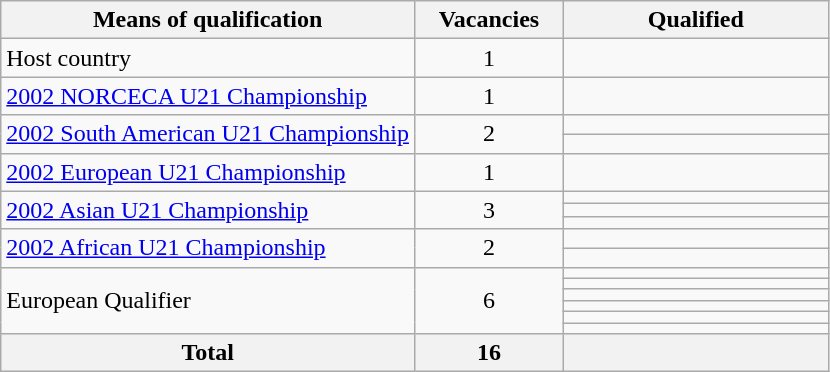<table class="wikitable">
<tr>
<th>Means of qualification</th>
<th width=18%>Vacancies</th>
<th width=32%>Qualified</th>
</tr>
<tr>
<td>Host country</td>
<td align="center">1</td>
<td></td>
</tr>
<tr>
<td><a href='#'>2002 NORCECA U21 Championship</a></td>
<td align="center">1</td>
<td></td>
</tr>
<tr>
<td rowspan=2><a href='#'>2002 South American U21 Championship</a></td>
<td rowspan=2 align="center">2</td>
<td></td>
</tr>
<tr>
<td></td>
</tr>
<tr>
<td><a href='#'>2002 European U21 Championship</a></td>
<td align="center">1</td>
<td></td>
</tr>
<tr>
<td rowspan=3><a href='#'>2002 Asian U21 Championship</a></td>
<td rowspan=3 align="center">3</td>
<td></td>
</tr>
<tr>
<td></td>
</tr>
<tr>
<td></td>
</tr>
<tr>
<td rowspan=2><a href='#'>2002 African U21 Championship</a></td>
<td rowspan=2 align="center">2</td>
<td></td>
</tr>
<tr Iran men's national under-21 volleyball team>
<td></td>
</tr>
<tr>
<td rowspan=6>European Qualifier</td>
<td rowspan=6 align="center">6</td>
<td></td>
</tr>
<tr>
<td></td>
</tr>
<tr Iran men's national under-21 volleyball team>
<td></td>
</tr>
<tr>
<td></td>
</tr>
<tr>
<td></td>
</tr>
<tr>
<td></td>
</tr>
<tr>
<th>Total</th>
<th>16</th>
<th colspan="2"></th>
</tr>
</table>
